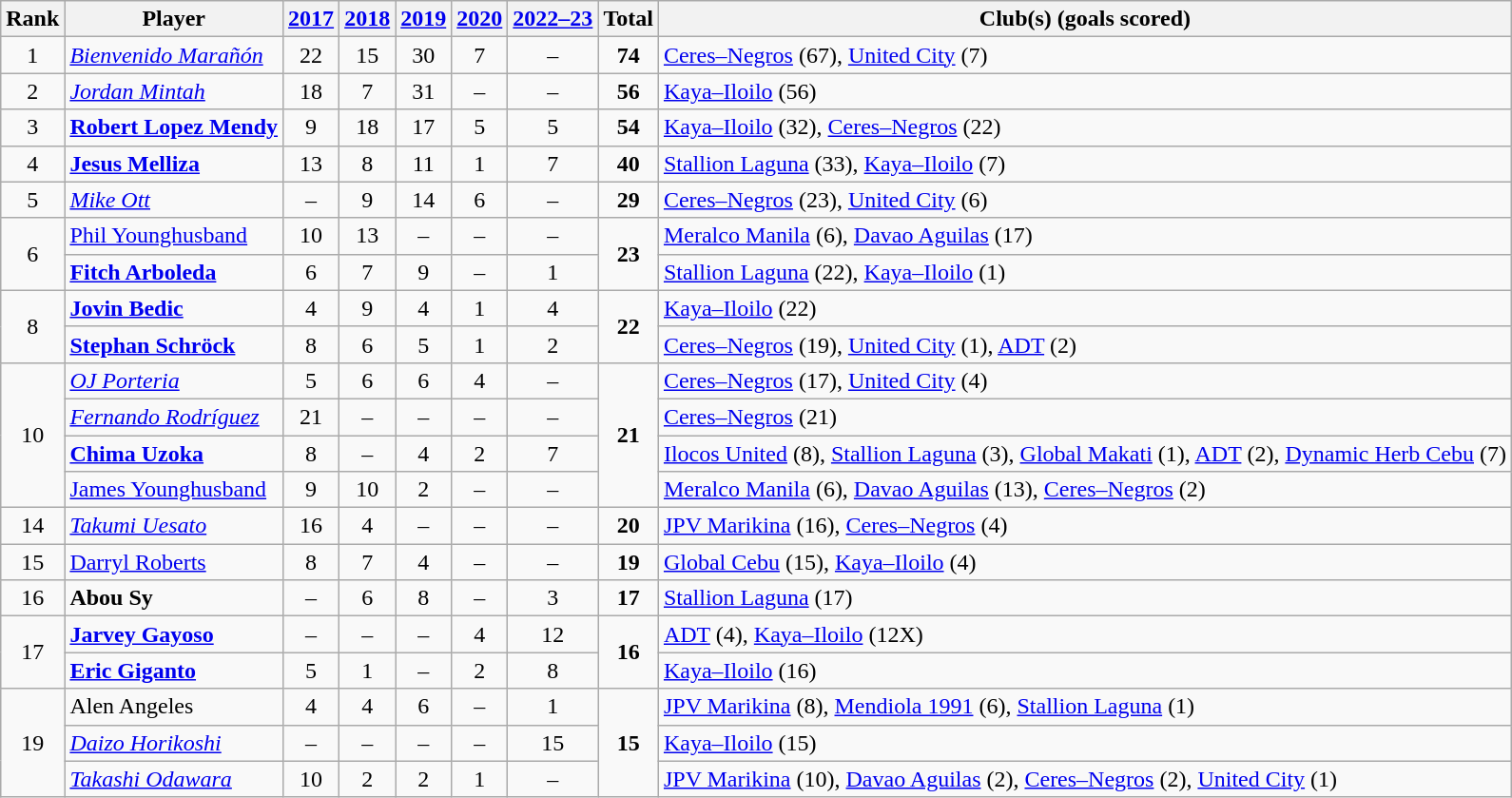<table class="wikitable sortable" style="text-align:center">
<tr>
<th scope="col">Rank</th>
<th scope="col">Player</th>
<th scope="col"><a href='#'>2017</a></th>
<th scope="col"><a href='#'>2018</a></th>
<th scope="col"><a href='#'>2019</a></th>
<th scope="col"><a href='#'>2020</a></th>
<th scope="col"><a href='#'>2022–23</a></th>
<th scope="col"><strong>Total</strong></th>
<th class="unsortable">Club(s) (goals scored)</th>
</tr>
<tr>
<td>1</td>
<td style="text-align:left"> <em><a href='#'>Bienvenido Marañón</a></em></td>
<td>22</td>
<td>15</td>
<td>30</td>
<td>7</td>
<td>–</td>
<td><strong>74</strong></td>
<td style="text-align:left"><a href='#'>Ceres–Negros</a> (67), <a href='#'>United City</a> (7)</td>
</tr>
<tr>
<td>2</td>
<td style="text-align:left"> <em><a href='#'>Jordan Mintah</a></em></td>
<td>18</td>
<td>7</td>
<td>31</td>
<td>–</td>
<td>–</td>
<td><strong>56</strong></td>
<td style="text-align:left"><a href='#'>Kaya–Iloilo</a> (56)</td>
</tr>
<tr>
<td>3</td>
<td style="text-align:left"> <strong><a href='#'>Robert Lopez Mendy</a></strong></td>
<td>9</td>
<td>18</td>
<td>17</td>
<td>5</td>
<td>5</td>
<td><strong>54</strong></td>
<td style="text-align:left"><a href='#'>Kaya–Iloilo</a> (32), <a href='#'>Ceres–Negros</a> (22)</td>
</tr>
<tr>
<td>4</td>
<td style="text-align:left"> <strong><a href='#'>Jesus Melliza</a></strong></td>
<td>13</td>
<td>8</td>
<td>11</td>
<td>1</td>
<td>7</td>
<td><strong>40</strong></td>
<td style="text-align:left"><a href='#'>Stallion Laguna</a> (33), <a href='#'>Kaya–Iloilo</a> (7)</td>
</tr>
<tr>
<td>5</td>
<td style="text-align:left"> <em><a href='#'>Mike Ott</a></em></td>
<td>–</td>
<td>9</td>
<td>14</td>
<td>6</td>
<td>–</td>
<td><strong>29</strong></td>
<td style="text-align:left"><a href='#'>Ceres–Negros</a> (23), <a href='#'>United City</a> (6)</td>
</tr>
<tr>
<td rowspan="2">6</td>
<td style="text-align:left"> <a href='#'>Phil Younghusband</a></td>
<td>10</td>
<td>13</td>
<td>–</td>
<td>–</td>
<td>–</td>
<td rowspan="2"><strong>23</strong></td>
<td style="text-align:left"><a href='#'>Meralco Manila</a> (6), <a href='#'>Davao Aguilas</a> (17)</td>
</tr>
<tr>
<td style="text-align:left"> <strong><a href='#'>Fitch Arboleda</a></strong></td>
<td>6</td>
<td>7</td>
<td>9</td>
<td>–</td>
<td>1</td>
<td style="text-align:left"><a href='#'>Stallion Laguna</a> (22), <a href='#'>Kaya–Iloilo</a> (1)</td>
</tr>
<tr>
<td rowspan="2">8</td>
<td style="text-align:left"> <strong><a href='#'>Jovin Bedic</a></strong></td>
<td>4</td>
<td>9</td>
<td>4</td>
<td>1</td>
<td>4</td>
<td rowspan="2"><strong>22</strong></td>
<td style="text-align:left"><a href='#'>Kaya–Iloilo</a> (22)</td>
</tr>
<tr>
<td style="text-align:left"> <strong><a href='#'>Stephan Schröck</a></strong></td>
<td>8</td>
<td>6</td>
<td>5</td>
<td>1</td>
<td>2</td>
<td style="text-align:left"><a href='#'>Ceres–Negros</a> (19), <a href='#'>United City</a> (1), <a href='#'>ADT</a> (2)</td>
</tr>
<tr>
<td rowspan="4">10</td>
<td style="text-align:left"> <em><a href='#'>OJ Porteria</a></em></td>
<td>5</td>
<td>6</td>
<td>6</td>
<td>4</td>
<td>–</td>
<td rowspan="4"><strong>21</strong></td>
<td style="text-align:left"><a href='#'>Ceres–Negros</a> (17), <a href='#'>United City</a> (4)</td>
</tr>
<tr>
<td style="text-align:left"> <em><a href='#'>Fernando Rodríguez</a></em></td>
<td>21</td>
<td>–</td>
<td>–</td>
<td>–</td>
<td>–</td>
<td style="text-align:left"><a href='#'>Ceres–Negros</a> (21)</td>
</tr>
<tr>
<td style="text-align:left"> <strong><a href='#'>Chima Uzoka</a></strong></td>
<td>8</td>
<td>–</td>
<td>4</td>
<td>2</td>
<td>7</td>
<td style="text-align:left"><a href='#'>Ilocos United</a> (8), <a href='#'>Stallion Laguna</a> (3), <a href='#'>Global Makati</a> (1), <a href='#'>ADT</a> (2), <a href='#'>Dynamic Herb Cebu</a> (7)</td>
</tr>
<tr>
<td style="text-align:left"> <a href='#'>James Younghusband</a></td>
<td>9</td>
<td>10</td>
<td>2</td>
<td>–</td>
<td>–</td>
<td style="text-align:left"><a href='#'>Meralco Manila</a> (6), <a href='#'>Davao Aguilas</a> (13), <a href='#'>Ceres–Negros</a> (2)</td>
</tr>
<tr>
<td>14</td>
<td style="text-align:left"> <em><a href='#'>Takumi Uesato</a></em></td>
<td>16</td>
<td>4</td>
<td>–</td>
<td>–</td>
<td>–</td>
<td><strong>20</strong></td>
<td style="text-align:left"><a href='#'>JPV Marikina</a> (16), <a href='#'>Ceres–Negros</a> (4)</td>
</tr>
<tr>
<td>15</td>
<td style="text-align:left"> <a href='#'>Darryl Roberts</a></td>
<td>8</td>
<td>7</td>
<td>4</td>
<td>–</td>
<td>–</td>
<td><strong>19</strong></td>
<td style="text-align:left"><a href='#'>Global Cebu</a> (15), <a href='#'>Kaya–Iloilo</a> (4)</td>
</tr>
<tr>
<td>16</td>
<td style="text-align:left"> <strong>Abou Sy</strong></td>
<td>–</td>
<td>6</td>
<td>8</td>
<td>–</td>
<td>3</td>
<td><strong>17</strong></td>
<td style="text-align:left"><a href='#'>Stallion Laguna</a> (17)</td>
</tr>
<tr>
<td rowspan="2">17</td>
<td style="text-align:left"> <strong><a href='#'>Jarvey Gayoso</a></strong></td>
<td>–</td>
<td>–</td>
<td>–</td>
<td>4</td>
<td>12</td>
<td rowspan="2"><strong>16</strong></td>
<td style="text-align:left"><a href='#'>ADT</a> (4), <a href='#'>Kaya–Iloilo</a> (12X)</td>
</tr>
<tr>
<td style="text-align:left"> <strong><a href='#'>Eric Giganto</a></strong></td>
<td>5</td>
<td>1</td>
<td>–</td>
<td>2</td>
<td>8</td>
<td style="text-align:left"><a href='#'>Kaya–Iloilo</a> (16)</td>
</tr>
<tr>
<td rowspan="3">19</td>
<td style="text-align:left"> Alen Angeles</td>
<td>4</td>
<td>4</td>
<td>6</td>
<td>–</td>
<td>1</td>
<td rowspan="3"><strong>15</strong></td>
<td style="text-align:left"><a href='#'>JPV Marikina</a> (8), <a href='#'>Mendiola 1991</a> (6), <a href='#'>Stallion Laguna</a> (1)</td>
</tr>
<tr>
<td style="text-align:left"> <em><a href='#'>Daizo Horikoshi</a></em></td>
<td>–</td>
<td>–</td>
<td>–</td>
<td>–</td>
<td>15</td>
<td style="text-align:left"><a href='#'>Kaya–Iloilo</a> (15)</td>
</tr>
<tr>
<td style="text-align:left"> <em><a href='#'>Takashi Odawara</a></em></td>
<td>10</td>
<td>2</td>
<td>2</td>
<td>1</td>
<td>–</td>
<td style="text-align:left"><a href='#'>JPV Marikina</a> (10), <a href='#'>Davao Aguilas</a> (2), <a href='#'>Ceres–Negros</a> (2), <a href='#'>United City</a> (1)</td>
</tr>
</table>
